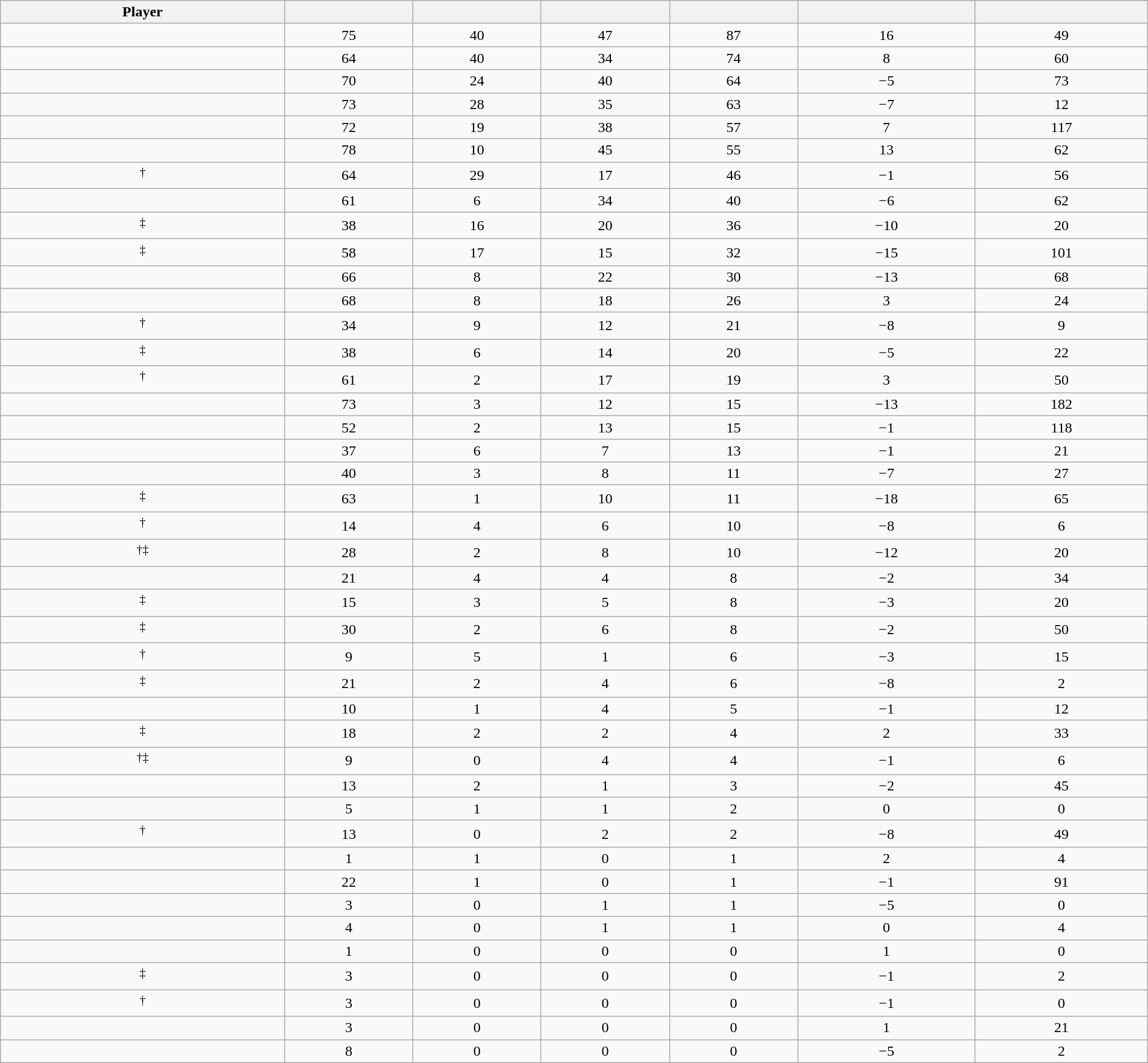<table class="wikitable sortable" style="width:100%;">
<tr align=center>
<th>Player</th>
<th></th>
<th></th>
<th></th>
<th></th>
<th data-sort-type="number"></th>
<th></th>
</tr>
<tr align=center>
<td></td>
<td>75</td>
<td>40</td>
<td>47</td>
<td>87</td>
<td>16</td>
<td>49</td>
</tr>
<tr align=center>
<td></td>
<td>64</td>
<td>40</td>
<td>34</td>
<td>74</td>
<td>8</td>
<td>60</td>
</tr>
<tr align=center>
<td></td>
<td>70</td>
<td>24</td>
<td>40</td>
<td>64</td>
<td>−5</td>
<td>73</td>
</tr>
<tr align=center>
<td></td>
<td>73</td>
<td>28</td>
<td>35</td>
<td>63</td>
<td>−7</td>
<td>12</td>
</tr>
<tr align=center>
<td></td>
<td>72</td>
<td>19</td>
<td>38</td>
<td>57</td>
<td>7</td>
<td>117</td>
</tr>
<tr align=center>
<td></td>
<td>78</td>
<td>10</td>
<td>45</td>
<td>55</td>
<td>13</td>
<td>62</td>
</tr>
<tr align=center>
<td><sup>†</sup></td>
<td>64</td>
<td>29</td>
<td>17</td>
<td>46</td>
<td>−1</td>
<td>56</td>
</tr>
<tr align=center>
<td></td>
<td>61</td>
<td>6</td>
<td>34</td>
<td>40</td>
<td>−6</td>
<td>62</td>
</tr>
<tr align=center>
<td><sup>‡</sup></td>
<td>38</td>
<td>16</td>
<td>20</td>
<td>36</td>
<td>−10</td>
<td>20</td>
</tr>
<tr align=center>
<td><sup>‡</sup></td>
<td>58</td>
<td>17</td>
<td>15</td>
<td>32</td>
<td>−15</td>
<td>101</td>
</tr>
<tr align=center>
<td></td>
<td>66</td>
<td>8</td>
<td>22</td>
<td>30</td>
<td>−13</td>
<td>68</td>
</tr>
<tr align=center>
<td></td>
<td>68</td>
<td>8</td>
<td>18</td>
<td>26</td>
<td>3</td>
<td>24</td>
</tr>
<tr align=center>
<td><sup>†</sup></td>
<td>34</td>
<td>9</td>
<td>12</td>
<td>21</td>
<td>−8</td>
<td>9</td>
</tr>
<tr align=center>
<td><sup>‡</sup></td>
<td>38</td>
<td>6</td>
<td>14</td>
<td>20</td>
<td>−5</td>
<td>22</td>
</tr>
<tr align=center>
<td><sup>†</sup></td>
<td>61</td>
<td>2</td>
<td>17</td>
<td>19</td>
<td>3</td>
<td>50</td>
</tr>
<tr align=center>
<td></td>
<td>73</td>
<td>3</td>
<td>12</td>
<td>15</td>
<td>−13</td>
<td>182</td>
</tr>
<tr align=center>
<td></td>
<td>52</td>
<td>2</td>
<td>13</td>
<td>15</td>
<td>−1</td>
<td>118</td>
</tr>
<tr align=center>
<td></td>
<td>37</td>
<td>6</td>
<td>7</td>
<td>13</td>
<td>−1</td>
<td>21</td>
</tr>
<tr align=center>
<td></td>
<td>40</td>
<td>3</td>
<td>8</td>
<td>11</td>
<td>−7</td>
<td>27</td>
</tr>
<tr align=center>
<td><sup>‡</sup></td>
<td>63</td>
<td>1</td>
<td>10</td>
<td>11</td>
<td>−18</td>
<td>65</td>
</tr>
<tr align=center>
<td><sup>†</sup></td>
<td>14</td>
<td>4</td>
<td>6</td>
<td>10</td>
<td>−8</td>
<td>6</td>
</tr>
<tr align=center>
<td><sup>†‡</sup></td>
<td>28</td>
<td>2</td>
<td>8</td>
<td>10</td>
<td>−12</td>
<td>20</td>
</tr>
<tr align=center>
<td></td>
<td>21</td>
<td>4</td>
<td>4</td>
<td>8</td>
<td>−2</td>
<td>34</td>
</tr>
<tr align=center>
<td><sup>‡</sup></td>
<td>15</td>
<td>3</td>
<td>5</td>
<td>8</td>
<td>−3</td>
<td>20</td>
</tr>
<tr align=center>
<td><sup>‡</sup></td>
<td>30</td>
<td>2</td>
<td>6</td>
<td>8</td>
<td>−2</td>
<td>50</td>
</tr>
<tr align=center>
<td><sup>†</sup></td>
<td>9</td>
<td>5</td>
<td>1</td>
<td>6</td>
<td>−3</td>
<td>15</td>
</tr>
<tr align=center>
<td><sup>‡</sup></td>
<td>21</td>
<td>2</td>
<td>4</td>
<td>6</td>
<td>−8</td>
<td>2</td>
</tr>
<tr align=center>
<td></td>
<td>10</td>
<td>1</td>
<td>4</td>
<td>5</td>
<td>−1</td>
<td>12</td>
</tr>
<tr align=center>
<td><sup>‡</sup></td>
<td>18</td>
<td>2</td>
<td>2</td>
<td>4</td>
<td>2</td>
<td>33</td>
</tr>
<tr align=center>
<td><sup>†‡</sup></td>
<td>9</td>
<td>0</td>
<td>4</td>
<td>4</td>
<td>−1</td>
<td>6</td>
</tr>
<tr align=center>
<td></td>
<td>13</td>
<td>2</td>
<td>1</td>
<td>3</td>
<td>−2</td>
<td>45</td>
</tr>
<tr align=center>
<td></td>
<td>5</td>
<td>1</td>
<td>1</td>
<td>2</td>
<td>0</td>
<td>0</td>
</tr>
<tr align=center>
<td><sup>†</sup></td>
<td>13</td>
<td>0</td>
<td>2</td>
<td>2</td>
<td>−8</td>
<td>49</td>
</tr>
<tr align=center>
<td></td>
<td>1</td>
<td>1</td>
<td>0</td>
<td>1</td>
<td>2</td>
<td>4</td>
</tr>
<tr align=center>
<td></td>
<td>22</td>
<td>1</td>
<td>0</td>
<td>1</td>
<td>−1</td>
<td>91</td>
</tr>
<tr align=center>
<td></td>
<td>3</td>
<td>0</td>
<td>1</td>
<td>1</td>
<td>−5</td>
<td>0</td>
</tr>
<tr align=center>
<td></td>
<td>4</td>
<td>0</td>
<td>1</td>
<td>1</td>
<td>0</td>
<td>4</td>
</tr>
<tr align=center>
<td></td>
<td>1</td>
<td>0</td>
<td>0</td>
<td>0</td>
<td>1</td>
<td>0</td>
</tr>
<tr align=center>
<td><sup>‡</sup></td>
<td>3</td>
<td>0</td>
<td>0</td>
<td>0</td>
<td>−1</td>
<td>2</td>
</tr>
<tr align=center>
<td><sup>†</sup></td>
<td>3</td>
<td>0</td>
<td>0</td>
<td>0</td>
<td>−1</td>
<td>0</td>
</tr>
<tr align=center>
<td></td>
<td>3</td>
<td>0</td>
<td>0</td>
<td>0</td>
<td>1</td>
<td>21</td>
</tr>
<tr align=center>
<td></td>
<td>8</td>
<td>0</td>
<td>0</td>
<td>0</td>
<td>−5</td>
<td>2</td>
</tr>
</table>
